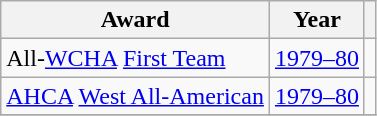<table class="wikitable">
<tr>
<th>Award</th>
<th>Year</th>
<th></th>
</tr>
<tr>
<td>All-<a href='#'>WCHA</a> <a href='#'>First Team</a></td>
<td><a href='#'>1979–80</a></td>
<td></td>
</tr>
<tr>
<td><a href='#'>AHCA</a> <a href='#'>West All-American</a></td>
<td><a href='#'>1979–80</a></td>
<td></td>
</tr>
<tr>
</tr>
</table>
